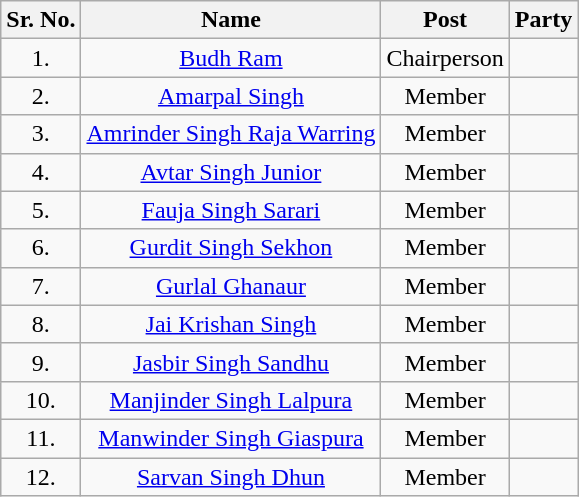<table class="wikitable">
<tr>
<th>Sr. No.</th>
<th>Name</th>
<th>Post</th>
<th colspan="2">Party</th>
</tr>
<tr align="center">
<td>1.</td>
<td><a href='#'>Budh Ram</a></td>
<td>Chairperson</td>
<td></td>
</tr>
<tr align="center">
<td>2.</td>
<td><a href='#'>Amarpal Singh</a></td>
<td>Member</td>
<td></td>
</tr>
<tr align="center">
<td>3.</td>
<td><a href='#'>Amrinder Singh Raja Warring</a></td>
<td>Member</td>
<td></td>
</tr>
<tr align="center">
<td>4.</td>
<td><a href='#'>Avtar Singh Junior</a></td>
<td>Member</td>
<td></td>
</tr>
<tr align="center">
<td>5.</td>
<td><a href='#'>Fauja Singh Sarari</a></td>
<td>Member</td>
<td></td>
</tr>
<tr align="center">
<td>6.</td>
<td><a href='#'>Gurdit Singh Sekhon</a></td>
<td>Member</td>
<td></td>
</tr>
<tr align="center">
<td>7.</td>
<td><a href='#'>Gurlal Ghanaur</a></td>
<td>Member</td>
<td></td>
</tr>
<tr align="center">
<td>8.</td>
<td><a href='#'>Jai Krishan Singh</a></td>
<td>Member</td>
<td></td>
</tr>
<tr align="center">
<td>9.</td>
<td><a href='#'>Jasbir Singh Sandhu</a></td>
<td>Member</td>
<td></td>
</tr>
<tr align="center">
<td>10.</td>
<td><a href='#'>Manjinder Singh Lalpura</a></td>
<td>Member</td>
<td></td>
</tr>
<tr align="center">
<td>11.</td>
<td><a href='#'>Manwinder Singh Giaspura</a></td>
<td>Member</td>
<td></td>
</tr>
<tr align="center">
<td>12.</td>
<td><a href='#'>Sarvan Singh Dhun</a></td>
<td>Member</td>
<td></td>
</tr>
</table>
